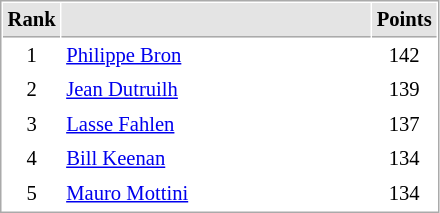<table cellspacing="1" cellpadding="3" style="border:1px solid #AAAAAA;font-size:86%">
<tr bgcolor="#E4E4E4">
<th style="border-bottom:1px solid #AAAAAA" width=10>Rank</th>
<th style="border-bottom:1px solid #AAAAAA" width=200></th>
<th style="border-bottom:1px solid #AAAAAA" width=20>Points</th>
</tr>
<tr>
<td align="center">1</td>
<td> <a href='#'>Philippe Bron</a></td>
<td align=center>142</td>
</tr>
<tr>
<td align="center">2</td>
<td> <a href='#'>Jean Dutruilh</a></td>
<td align=center>139</td>
</tr>
<tr>
<td align="center">3</td>
<td> <a href='#'>Lasse Fahlen</a></td>
<td align=center>137</td>
</tr>
<tr>
<td align="center">4</td>
<td> <a href='#'>Bill Keenan</a></td>
<td align=center>134</td>
</tr>
<tr>
<td align="center">5</td>
<td> <a href='#'>Mauro Mottini</a></td>
<td align=center>134</td>
</tr>
</table>
